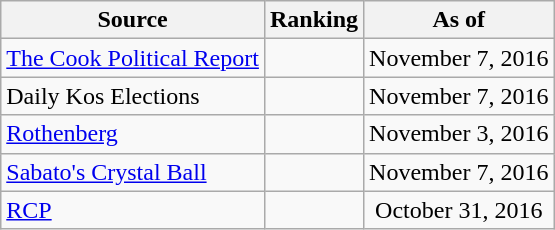<table class="wikitable" style="text-align:center">
<tr>
<th>Source</th>
<th>Ranking</th>
<th>As of</th>
</tr>
<tr>
<td align=left><a href='#'>The Cook Political Report</a></td>
<td></td>
<td>November 7, 2016</td>
</tr>
<tr>
<td align=left>Daily Kos Elections</td>
<td></td>
<td>November 7, 2016</td>
</tr>
<tr>
<td align=left><a href='#'>Rothenberg</a></td>
<td></td>
<td>November 3, 2016</td>
</tr>
<tr>
<td align=left><a href='#'>Sabato's Crystal Ball</a></td>
<td></td>
<td>November 7, 2016</td>
</tr>
<tr>
<td align="left"><a href='#'>RCP</a></td>
<td></td>
<td>October 31, 2016</td>
</tr>
</table>
